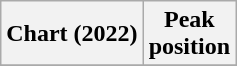<table class="wikitable sortable plainrowheaders" style="text-align:center">
<tr>
<th scope="col">Chart (2022)</th>
<th scope="col">Peak<br>position</th>
</tr>
<tr>
</tr>
</table>
